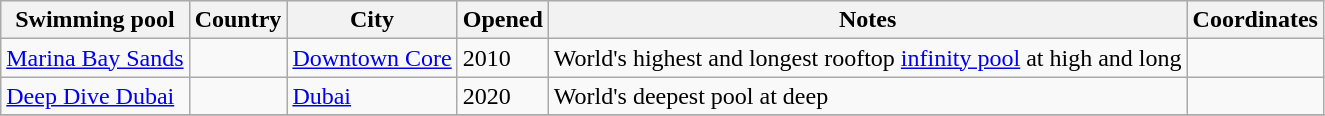<table class="sortable wikitable">
<tr style="background:#ececec;">
<th>Swimming pool</th>
<th>Country</th>
<th>City</th>
<th>Opened</th>
<th>Notes</th>
<th>Coordinates</th>
</tr>
<tr>
<td><a href='#'>Marina Bay Sands</a></td>
<td></td>
<td><a href='#'>Downtown Core</a></td>
<td>2010</td>
<td>World's highest and longest rooftop <a href='#'>infinity pool</a> at  high and  long</td>
<td></td>
</tr>
<tr>
<td><a href='#'>Deep Dive Dubai</a></td>
<td></td>
<td><a href='#'>Dubai</a></td>
<td>2020</td>
<td>World's deepest pool at  deep</td>
<td></td>
</tr>
<tr>
</tr>
</table>
